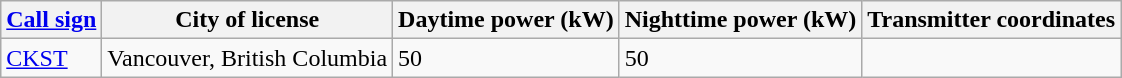<table class="wikitable sortable">
<tr>
<th><a href='#'>Call sign</a></th>
<th>City of license</th>
<th>Daytime power (kW)</th>
<th>Nighttime power (kW)</th>
<th>Transmitter coordinates</th>
</tr>
<tr>
<td><a href='#'>CKST</a></td>
<td>Vancouver, British Columbia</td>
<td>50</td>
<td>50</td>
<td></td>
</tr>
</table>
